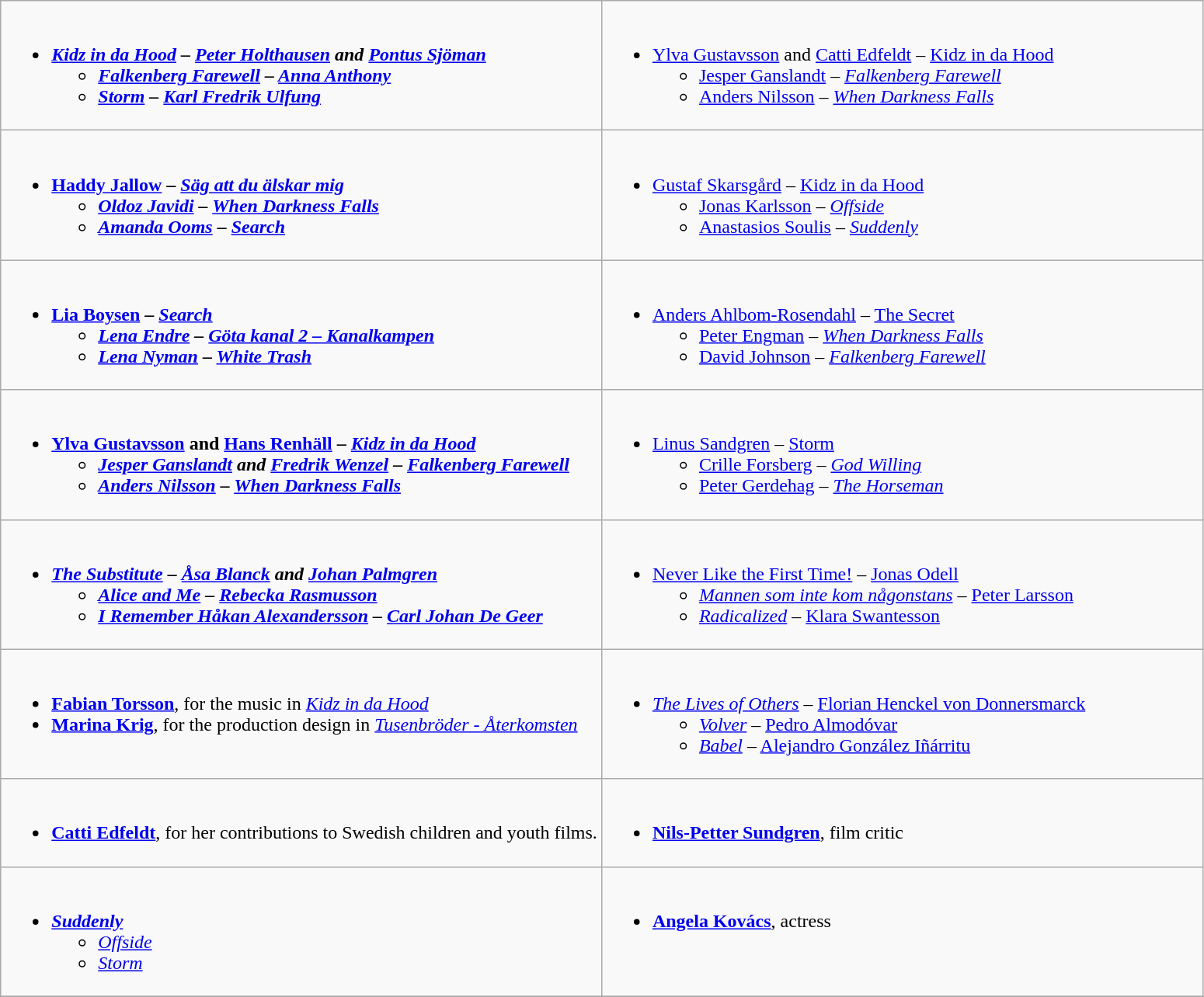<table class=wikitable>
<tr>
<td style="vertical-align:top; width:50%;"><br><ul><li><strong><em><a href='#'>Kidz in da Hood</a><em> – <a href='#'>Peter Holthausen</a> and <a href='#'>Pontus Sjöman</a><strong><ul><li></em><a href='#'>Falkenberg Farewell</a><em> – <a href='#'>Anna Anthony</a></li><li></em><a href='#'>Storm</a><em> – <a href='#'>Karl Fredrik Ulfung</a></li></ul></li></ul></td>
<td style="vertical-align:top; width:50%;"><br><ul><li></strong><a href='#'>Ylva Gustavsson</a> and <a href='#'>Catti Edfeldt</a> – </em><a href='#'>Kidz in da Hood</a></em></strong><ul><li><a href='#'>Jesper Ganslandt</a> – <em><a href='#'>Falkenberg Farewell</a></em></li><li><a href='#'>Anders Nilsson</a> – <em><a href='#'>When Darkness Falls</a></em></li></ul></li></ul></td>
</tr>
<tr>
<td style="vertical-align:top; width:50%;"><br><ul><li><strong><a href='#'>Haddy Jallow</a> – <em><a href='#'>Säg att du älskar mig</a><strong><em><ul><li><a href='#'>Oldoz Javidi</a> – </em><a href='#'>When Darkness Falls</a><em></li><li><a href='#'>Amanda Ooms</a> – </em><a href='#'>Search</a><em></li></ul></li></ul></td>
<td style="vertical-align:top; width:50%;"><br><ul><li></strong><a href='#'>Gustaf Skarsgård</a> – </em><a href='#'>Kidz in da Hood</a></em></strong><ul><li><a href='#'>Jonas Karlsson</a> – <em><a href='#'>Offside</a></em></li><li><a href='#'>Anastasios Soulis</a> – <em><a href='#'>Suddenly</a></em></li></ul></li></ul></td>
</tr>
<tr>
<td style="vertical-align:top; width:50%;"><br><ul><li><strong><a href='#'>Lia Boysen</a> – <em><a href='#'>Search</a><strong><em><ul><li><a href='#'>Lena Endre</a> – </em><a href='#'>Göta kanal 2 – Kanalkampen</a><em></li><li><a href='#'>Lena Nyman</a> – </em><a href='#'>White Trash</a><em></li></ul></li></ul></td>
<td style="vertical-align:top; width:50%;"><br><ul><li></strong><a href='#'>Anders Ahlbom-Rosendahl</a> – </em><a href='#'>The Secret</a></em></strong><ul><li><a href='#'>Peter Engman</a> – <em><a href='#'>When Darkness Falls</a></em></li><li><a href='#'>David Johnson</a> – <em><a href='#'>Falkenberg Farewell</a></em></li></ul></li></ul></td>
</tr>
<tr>
<td style="vertical-align:top; width:50%;"><br><ul><li><strong><a href='#'>Ylva Gustavsson</a> and <a href='#'>Hans Renhäll</a> – <em><a href='#'>Kidz in da Hood</a><strong><em><ul><li><a href='#'>Jesper Ganslandt</a> and <a href='#'>Fredrik Wenzel</a> – </em><a href='#'>Falkenberg Farewell</a><em></li><li><a href='#'>Anders Nilsson</a> – </em><a href='#'>When Darkness Falls</a><em></li></ul></li></ul></td>
<td style="vertical-align:top; width:50%;"><br><ul><li></strong><a href='#'>Linus Sandgren</a> – </em><a href='#'>Storm</a></em></strong><ul><li><a href='#'>Crille Forsberg</a> – <em><a href='#'>God Willing</a></em></li><li><a href='#'>Peter Gerdehag</a> – <em><a href='#'>The Horseman</a></em></li></ul></li></ul></td>
</tr>
<tr>
<td style="vertical-align:top; width:50%;"><br><ul><li><strong><em><a href='#'>The Substitute</a><em> – <a href='#'>Åsa Blanck</a> and <a href='#'>Johan Palmgren</a><strong><ul><li></em><a href='#'>Alice and Me</a><em> – <a href='#'>Rebecka Rasmusson</a></li><li></em><a href='#'>I Remember Håkan Alexandersson</a><em> – <a href='#'>Carl Johan De Geer</a></li></ul></li></ul></td>
<td style="vertical-align:top; width:50%;"><br><ul><li></em></strong><a href='#'>Never Like the First Time!</a></em> – <a href='#'>Jonas Odell</a></strong><ul><li><em><a href='#'>Mannen som inte kom någonstans</a></em> – <a href='#'>Peter Larsson</a></li><li><em><a href='#'>Radicalized</a></em> – <a href='#'>Klara Swantesson</a></li></ul></li></ul></td>
</tr>
<tr>
<td style="vertical-align:top; width:50%;"><br><ul><li><strong><a href='#'>Fabian Torsson</a></strong>, for the music in <em><a href='#'>Kidz in da Hood</a></em></li><li><strong><a href='#'>Marina Krig</a></strong>, for the production design in <em><a href='#'>Tusenbröder - Återkomsten</a></em></li></ul></td>
<td style="vertical-align:top; width:50%;"><br><ul><li> <em><a href='#'>The Lives of Others</a></em> – <a href='#'>Florian Henckel von Donnersmarck</a><ul><li> <em><a href='#'>Volver</a></em> – <a href='#'>Pedro Almodóvar</a></li><li> <em><a href='#'>Babel</a></em> – <a href='#'>Alejandro González Iñárritu</a></li></ul></li></ul></td>
</tr>
<tr>
<td valign="top" width="50%"><br><ul><li><strong><a href='#'>Catti Edfeldt</a></strong>, for her contributions to Swedish children and youth films.</li></ul></td>
<td style="vertical-align:top; width:50%;"><br><ul><li><strong><a href='#'>Nils-Petter Sundgren</a></strong>, film critic</li></ul></td>
</tr>
<tr>
<td style="vertical-align:top;" width="50%"><br><ul><li><strong><em><a href='#'>Suddenly</a></em></strong><ul><li><em><a href='#'>Offside</a></em></li><li><em><a href='#'>Storm</a></em></li></ul></li></ul></td>
<td style="vertical-align:top;" width="50%"><br><ul><li><strong><a href='#'>Angela Kovács</a></strong>, actress</li></ul></td>
</tr>
<tr>
</tr>
</table>
